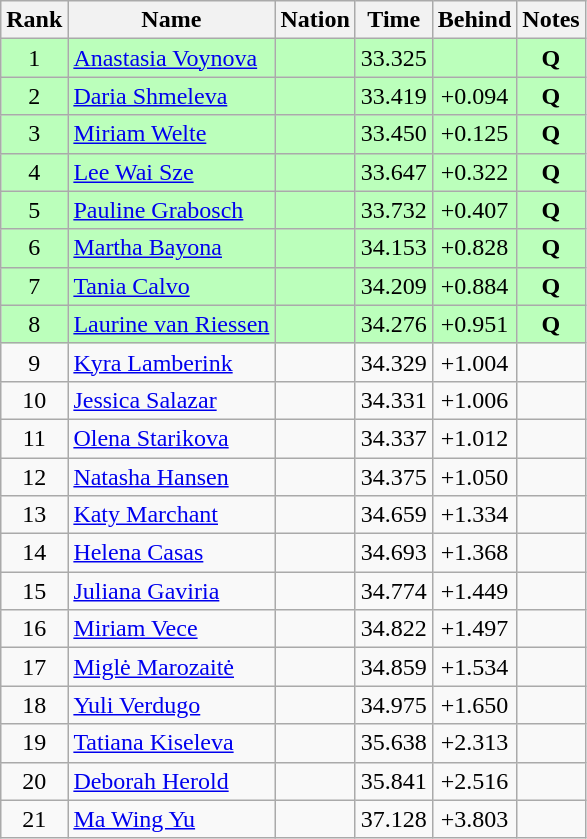<table class="wikitable sortable" style="text-align:center">
<tr>
<th>Rank</th>
<th>Name</th>
<th>Nation</th>
<th>Time</th>
<th>Behind</th>
<th>Notes</th>
</tr>
<tr bgcolor=bbffbb>
<td>1</td>
<td align=left><a href='#'>Anastasia Voynova</a></td>
<td align=left></td>
<td>33.325</td>
<td></td>
<td><strong>Q</strong></td>
</tr>
<tr bgcolor=bbffbb>
<td>2</td>
<td align=left><a href='#'>Daria Shmeleva</a></td>
<td align=left></td>
<td>33.419</td>
<td>+0.094</td>
<td><strong>Q</strong></td>
</tr>
<tr bgcolor=bbffbb>
<td>3</td>
<td align=left><a href='#'>Miriam Welte</a></td>
<td align=left></td>
<td>33.450</td>
<td>+0.125</td>
<td><strong>Q</strong></td>
</tr>
<tr bgcolor=bbffbb>
<td>4</td>
<td align=left><a href='#'>Lee Wai Sze</a></td>
<td align=left></td>
<td>33.647</td>
<td>+0.322</td>
<td><strong>Q</strong></td>
</tr>
<tr bgcolor=bbffbb>
<td>5</td>
<td align=left><a href='#'>Pauline Grabosch</a></td>
<td align=left></td>
<td>33.732</td>
<td>+0.407</td>
<td><strong>Q</strong></td>
</tr>
<tr bgcolor=bbffbb>
<td>6</td>
<td align=left><a href='#'>Martha Bayona</a></td>
<td align=left></td>
<td>34.153</td>
<td>+0.828</td>
<td><strong>Q</strong></td>
</tr>
<tr bgcolor=bbffbb>
<td>7</td>
<td align=left><a href='#'>Tania Calvo</a></td>
<td align=left></td>
<td>34.209</td>
<td>+0.884</td>
<td><strong>Q</strong></td>
</tr>
<tr bgcolor=bbffbb>
<td>8</td>
<td align=left><a href='#'>Laurine van Riessen</a></td>
<td align=left></td>
<td>34.276</td>
<td>+0.951</td>
<td><strong>Q</strong></td>
</tr>
<tr>
<td>9</td>
<td align=left><a href='#'>Kyra Lamberink</a></td>
<td align=left></td>
<td>34.329</td>
<td>+1.004</td>
<td></td>
</tr>
<tr>
<td>10</td>
<td align=left><a href='#'>Jessica Salazar</a></td>
<td align=left></td>
<td>34.331</td>
<td>+1.006</td>
<td></td>
</tr>
<tr>
<td>11</td>
<td align=left><a href='#'>Olena Starikova</a></td>
<td align=left></td>
<td>34.337</td>
<td>+1.012</td>
<td></td>
</tr>
<tr>
<td>12</td>
<td align=left><a href='#'>Natasha Hansen</a></td>
<td align=left></td>
<td>34.375</td>
<td>+1.050</td>
<td></td>
</tr>
<tr>
<td>13</td>
<td align=left><a href='#'>Katy Marchant</a></td>
<td align=left></td>
<td>34.659</td>
<td>+1.334</td>
<td></td>
</tr>
<tr>
<td>14</td>
<td align=left><a href='#'>Helena Casas</a></td>
<td align=left></td>
<td>34.693</td>
<td>+1.368</td>
<td></td>
</tr>
<tr>
<td>15</td>
<td align=left><a href='#'>Juliana Gaviria</a></td>
<td align=left></td>
<td>34.774</td>
<td>+1.449</td>
<td></td>
</tr>
<tr>
<td>16</td>
<td align=left><a href='#'>Miriam Vece</a></td>
<td align=left></td>
<td>34.822</td>
<td>+1.497</td>
<td></td>
</tr>
<tr>
<td>17</td>
<td align=left><a href='#'>Miglė Marozaitė</a></td>
<td align=left></td>
<td>34.859</td>
<td>+1.534</td>
<td></td>
</tr>
<tr>
<td>18</td>
<td align=left><a href='#'>Yuli Verdugo</a></td>
<td align=left></td>
<td>34.975</td>
<td>+1.650</td>
<td></td>
</tr>
<tr>
<td>19</td>
<td align=left><a href='#'>Tatiana Kiseleva</a></td>
<td align=left></td>
<td>35.638</td>
<td>+2.313</td>
<td></td>
</tr>
<tr>
<td>20</td>
<td align=left><a href='#'>Deborah Herold</a></td>
<td align=left></td>
<td>35.841</td>
<td>+2.516</td>
<td></td>
</tr>
<tr>
<td>21</td>
<td align=left><a href='#'>Ma Wing Yu</a></td>
<td align=left></td>
<td>37.128</td>
<td>+3.803</td>
<td></td>
</tr>
</table>
